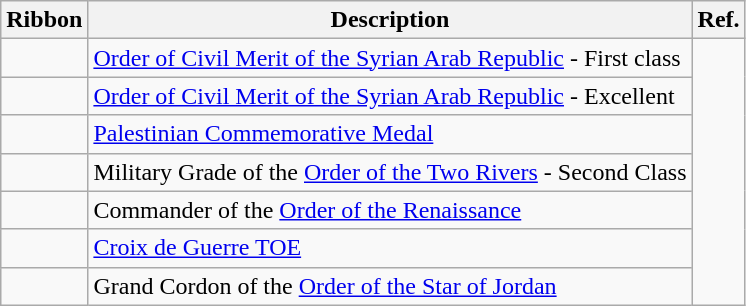<table class="wikitable">
<tr>
<th>Ribbon</th>
<th>Description</th>
<th>Ref.</th>
</tr>
<tr>
<td></td>
<td><a href='#'>Order of Civil Merit of the Syrian Arab Republic</a> - First class</td>
<td rowspan="7"></td>
</tr>
<tr>
<td></td>
<td><a href='#'>Order of Civil Merit of the Syrian Arab Republic</a> - Excellent</td>
</tr>
<tr>
<td></td>
<td><a href='#'>Palestinian Commemorative Medal</a></td>
</tr>
<tr>
<td></td>
<td>Military Grade of the <a href='#'>Order of the Two Rivers</a> - Second Class</td>
</tr>
<tr>
<td></td>
<td>Commander of the <a href='#'>Order of the Renaissance</a></td>
</tr>
<tr>
<td></td>
<td><a href='#'>Croix de Guerre TOE</a></td>
</tr>
<tr>
<td></td>
<td>Grand Cordon of the <a href='#'>Order of the Star of Jordan</a></td>
</tr>
</table>
